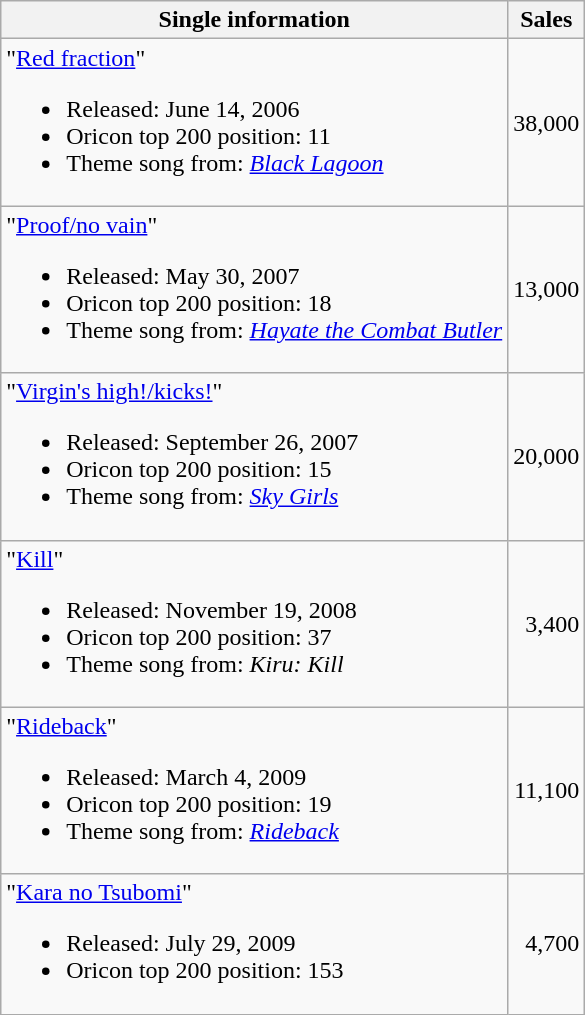<table class="wikitable">
<tr>
<th>Single information</th>
<th>Sales</th>
</tr>
<tr>
<td>"<a href='#'>Red fraction</a>"<br><ul><li>Released: June 14, 2006</li><li>Oricon top 200 position: 11</li><li>Theme song from: <em><a href='#'>Black Lagoon</a></em></li></ul></td>
<td align="right">38,000</td>
</tr>
<tr>
<td>"<a href='#'>Proof/no vain</a>"<br><ul><li>Released: May 30, 2007</li><li>Oricon top 200 position: 18</li><li>Theme song from: <em><a href='#'>Hayate the Combat Butler</a></em></li></ul></td>
<td align="right">13,000</td>
</tr>
<tr>
<td>"<a href='#'>Virgin's high!/kicks!</a>"<br><ul><li>Released: September 26, 2007</li><li>Oricon top 200 position: 15</li><li>Theme song from: <em><a href='#'>Sky Girls</a></em></li></ul></td>
<td align="right">20,000</td>
</tr>
<tr>
<td>"<a href='#'>Kill</a>"<br><ul><li>Released: November 19, 2008</li><li>Oricon top 200 position: 37</li><li>Theme song from: <em>Kiru: Kill</em></li></ul></td>
<td align="right">3,400</td>
</tr>
<tr>
<td>"<a href='#'>Rideback</a>"<br><ul><li>Released: March 4, 2009</li><li>Oricon top 200 position: 19</li><li>Theme song from: <em><a href='#'>Rideback</a></em></li></ul></td>
<td align="right">11,100</td>
</tr>
<tr>
<td>"<a href='#'>Kara no Tsubomi</a>"<br><ul><li>Released: July 29, 2009</li><li>Oricon top 200 position: 153</li></ul></td>
<td align="right">4,700</td>
</tr>
</table>
